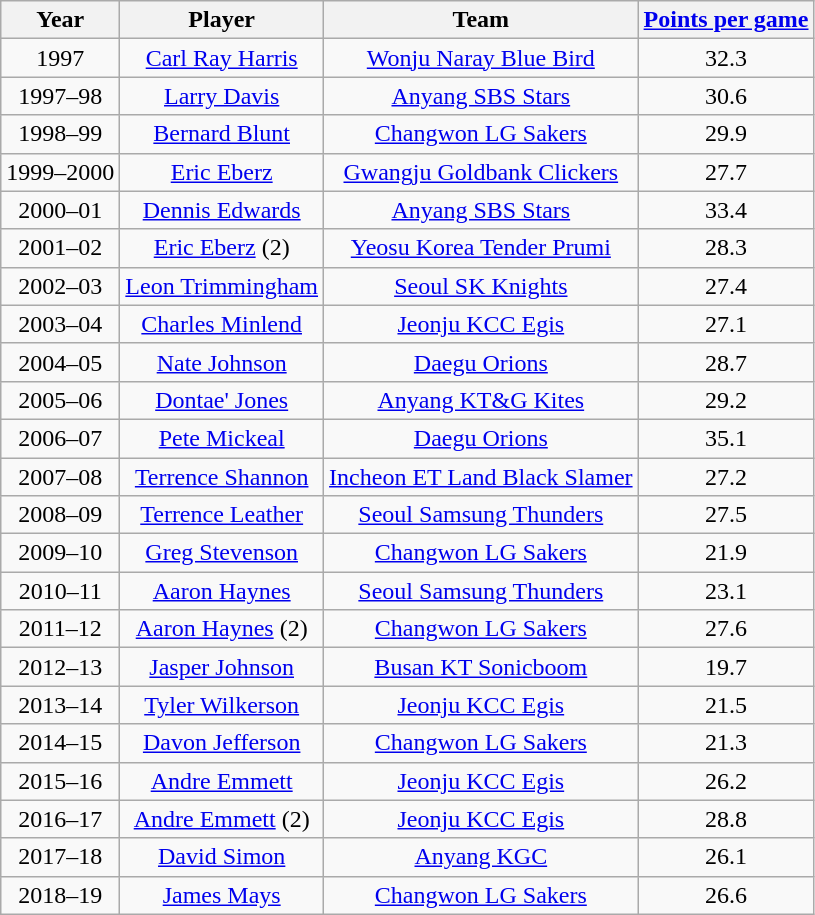<table class="wikitable sortable" style="text-align:center;">
<tr>
<th>Year</th>
<th>Player</th>
<th>Team</th>
<th><a href='#'>Points per game</a></th>
</tr>
<tr>
<td>1997</td>
<td> <a href='#'>Carl Ray Harris</a></td>
<td><a href='#'>Wonju Naray Blue Bird</a></td>
<td>32.3</td>
</tr>
<tr>
<td>1997–98</td>
<td> <a href='#'>Larry Davis</a></td>
<td><a href='#'>Anyang SBS Stars</a></td>
<td>30.6</td>
</tr>
<tr>
<td>1998–99</td>
<td> <a href='#'>Bernard Blunt</a></td>
<td><a href='#'>Changwon LG Sakers</a></td>
<td>29.9</td>
</tr>
<tr>
<td>1999–2000</td>
<td> <a href='#'>Eric Eberz</a></td>
<td><a href='#'>Gwangju Goldbank Clickers</a></td>
<td>27.7</td>
</tr>
<tr>
<td>2000–01</td>
<td> <a href='#'>Dennis Edwards</a></td>
<td><a href='#'>Anyang SBS Stars</a></td>
<td>33.4</td>
</tr>
<tr>
<td>2001–02</td>
<td> <a href='#'>Eric Eberz</a> (2)</td>
<td><a href='#'>Yeosu Korea Tender Prumi</a></td>
<td>28.3</td>
</tr>
<tr>
<td>2002–03</td>
<td>  <a href='#'>Leon Trimmingham</a></td>
<td><a href='#'>Seoul SK Knights</a></td>
<td>27.4</td>
</tr>
<tr>
<td>2003–04</td>
<td>  <a href='#'>Charles Minlend</a></td>
<td><a href='#'>Jeonju KCC Egis</a></td>
<td>27.1</td>
</tr>
<tr>
<td>2004–05</td>
<td> <a href='#'>Nate Johnson</a></td>
<td><a href='#'>Daegu Orions</a></td>
<td>28.7</td>
</tr>
<tr>
<td>2005–06</td>
<td> <a href='#'>Dontae' Jones</a></td>
<td><a href='#'>Anyang KT&G Kites</a></td>
<td>29.2</td>
</tr>
<tr>
<td>2006–07</td>
<td> <a href='#'>Pete Mickeal</a></td>
<td><a href='#'>Daegu Orions</a></td>
<td>35.1</td>
</tr>
<tr>
<td>2007–08</td>
<td> <a href='#'>Terrence Shannon</a></td>
<td><a href='#'>Incheon ET Land Black Slamer</a></td>
<td>27.2</td>
</tr>
<tr>
<td>2008–09</td>
<td> <a href='#'>Terrence Leather</a></td>
<td><a href='#'>Seoul Samsung Thunders</a></td>
<td>27.5</td>
</tr>
<tr>
<td>2009–10</td>
<td> <a href='#'>Greg Stevenson</a></td>
<td><a href='#'>Changwon LG Sakers</a></td>
<td>21.9</td>
</tr>
<tr>
<td>2010–11</td>
<td> <a href='#'>Aaron Haynes</a></td>
<td><a href='#'>Seoul Samsung Thunders</a></td>
<td>23.1</td>
</tr>
<tr>
<td>2011–12</td>
<td> <a href='#'>Aaron Haynes</a> (2)</td>
<td><a href='#'>Changwon LG Sakers</a></td>
<td>27.6</td>
</tr>
<tr>
<td>2012–13</td>
<td> <a href='#'>Jasper Johnson</a></td>
<td><a href='#'>Busan KT Sonicboom</a></td>
<td>19.7</td>
</tr>
<tr>
<td>2013–14</td>
<td> <a href='#'>Tyler Wilkerson</a></td>
<td><a href='#'>Jeonju KCC Egis</a></td>
<td>21.5</td>
</tr>
<tr>
<td>2014–15</td>
<td> <a href='#'>Davon Jefferson</a></td>
<td><a href='#'>Changwon LG Sakers</a></td>
<td>21.3</td>
</tr>
<tr>
<td>2015–16</td>
<td> <a href='#'>Andre Emmett</a></td>
<td><a href='#'>Jeonju KCC Egis</a></td>
<td>26.2</td>
</tr>
<tr>
<td>2016–17</td>
<td> <a href='#'>Andre Emmett</a> (2)</td>
<td><a href='#'>Jeonju KCC Egis</a></td>
<td>28.8</td>
</tr>
<tr>
<td>2017–18</td>
<td> <a href='#'>David Simon</a></td>
<td><a href='#'>Anyang KGC</a></td>
<td>26.1</td>
</tr>
<tr>
<td>2018–19</td>
<td> <a href='#'>James Mays</a></td>
<td><a href='#'>Changwon LG Sakers</a></td>
<td>26.6</td>
</tr>
</table>
